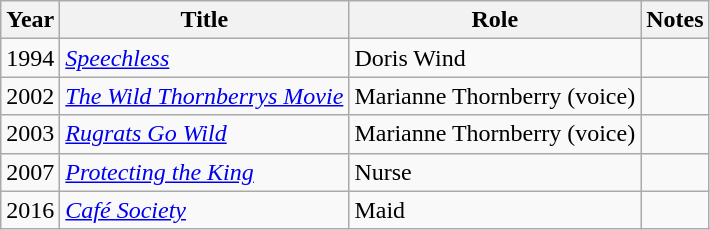<table class="wikitable sortable">
<tr>
<th>Year</th>
<th>Title</th>
<th>Role</th>
<th>Notes</th>
</tr>
<tr>
<td>1994</td>
<td><em><a href='#'>Speechless</a></em></td>
<td>Doris Wind</td>
<td></td>
</tr>
<tr>
<td>2002</td>
<td><em><a href='#'>The Wild Thornberrys Movie</a></em></td>
<td>Marianne Thornberry (voice)</td>
<td></td>
</tr>
<tr>
<td>2003</td>
<td><em><a href='#'>Rugrats Go Wild</a></em></td>
<td>Marianne Thornberry (voice)</td>
<td></td>
</tr>
<tr>
<td>2007</td>
<td><em><a href='#'>Protecting the King</a></em></td>
<td>Nurse</td>
<td></td>
</tr>
<tr>
<td>2016</td>
<td><em><a href='#'>Café Society</a></em></td>
<td>Maid</td>
<td></td>
</tr>
</table>
